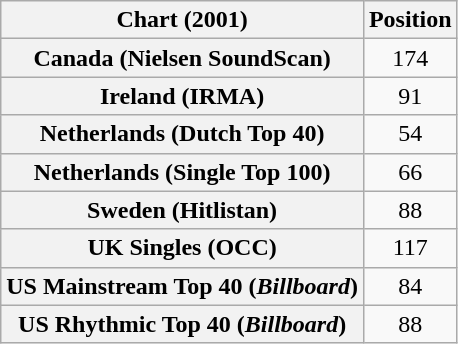<table class="wikitable sortable plainrowheaders" style="text-align:center">
<tr>
<th scope="col">Chart (2001)</th>
<th scope="col">Position</th>
</tr>
<tr>
<th scope="row">Canada (Nielsen SoundScan)</th>
<td>174</td>
</tr>
<tr>
<th scope="row">Ireland (IRMA)</th>
<td>91</td>
</tr>
<tr>
<th scope="row">Netherlands (Dutch Top 40)</th>
<td>54</td>
</tr>
<tr>
<th scope="row">Netherlands (Single Top 100)</th>
<td>66</td>
</tr>
<tr>
<th scope="row">Sweden (Hitlistan)</th>
<td>88</td>
</tr>
<tr>
<th scope="row">UK Singles (OCC)</th>
<td>117</td>
</tr>
<tr>
<th scope="row">US Mainstream Top 40 (<em>Billboard</em>)</th>
<td>84</td>
</tr>
<tr>
<th scope="row">US Rhythmic Top 40 (<em>Billboard</em>)</th>
<td>88</td>
</tr>
</table>
